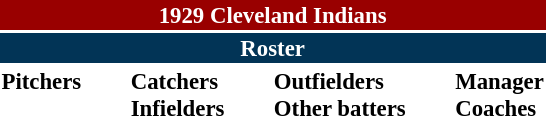<table class="toccolours" style="font-size: 95%;">
<tr>
<th colspan="10" style="background-color: #990000; color: white; text-align: center;">1929 Cleveland Indians</th>
</tr>
<tr>
<td colspan="10" style="background-color: #023456; color: white; text-align: center;"><strong>Roster</strong></td>
</tr>
<tr>
<td valign="top"><strong>Pitchers</strong><br>










</td>
<td width="25px"></td>
<td valign="top"><strong>Catchers</strong><br>


<strong>Infielders</strong>







</td>
<td width="25px"></td>
<td valign="top"><strong>Outfielders</strong><br>




<strong>Other batters</strong>
</td>
<td width="25px"></td>
<td valign="top"><strong>Manager</strong><br>
<strong>Coaches</strong>

</td>
</tr>
</table>
